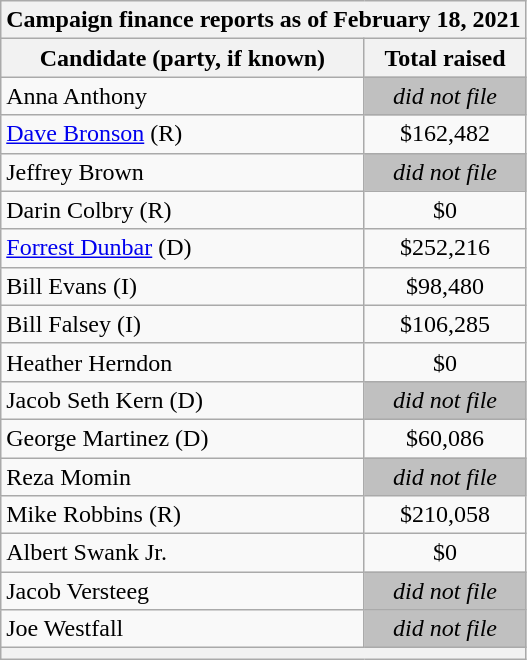<table class="wikitable sortable">
<tr>
<th colspan=3>Campaign finance reports as of February 18, 2021</th>
</tr>
<tr style="text-align:center;">
<th>Candidate (party, if known)</th>
<th>Total raised</th>
</tr>
<tr>
<td>Anna Anthony</td>
<td colspan="1" align="center" style="background:silver;"><em>did not file</em></td>
</tr>
<tr>
<td><a href='#'>Dave Bronson</a> (R)</td>
<td align="center">$162,482</td>
</tr>
<tr>
<td>Jeffrey Brown</td>
<td colspan="1" align="center" style="background:silver;"><em>did not file</em></td>
</tr>
<tr>
<td>Darin Colbry (R)</td>
<td align="center">$0</td>
</tr>
<tr>
<td><a href='#'>Forrest Dunbar</a> (D)</td>
<td align="center">$252,216</td>
</tr>
<tr>
<td>Bill Evans (I)</td>
<td align="center">$98,480</td>
</tr>
<tr>
<td>Bill Falsey (I)</td>
<td align="center">$106,285</td>
</tr>
<tr>
<td>Heather Herndon</td>
<td align="center">$0</td>
</tr>
<tr>
<td>Jacob Seth Kern (D)</td>
<td colspan="1" align="center" style="background:silver;"><em>did not file</em></td>
</tr>
<tr>
<td>George Martinez (D)</td>
<td align="center">$60,086</td>
</tr>
<tr>
<td>Reza Momin</td>
<td colspan="1" align="center" style="background:silver;"><em>did not file</em></td>
</tr>
<tr>
<td>Mike Robbins (R)</td>
<td align="center">$210,058</td>
</tr>
<tr>
<td>Albert Swank Jr.</td>
<td align="center">$0</td>
</tr>
<tr>
<td>Jacob Versteeg</td>
<td colspan="1" align="center" style="background:silver;"><em>did not file</em></td>
</tr>
<tr>
<td>Joe Westfall</td>
<td colspan="1" align="center" style="background:silver;"><em>did not file</em></td>
</tr>
<tr>
<th colspan="3"></th>
</tr>
</table>
